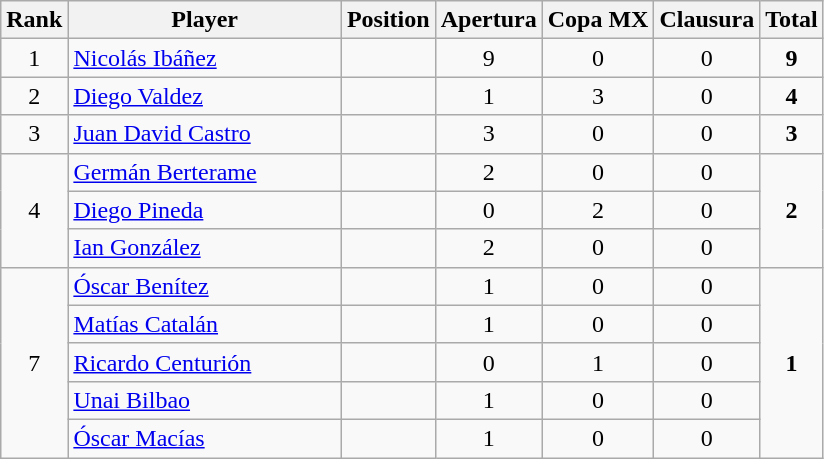<table class="wikitable">
<tr>
<th>Rank</th>
<th style="width:175px;">Player</th>
<th>Position</th>
<th>Apertura</th>
<th>Copa MX</th>
<th>Clausura</th>
<th>Total</th>
</tr>
<tr>
<td align=center>1</td>
<td> <a href='#'>Nicolás Ibáñez</a></td>
<td align=center></td>
<td align=center>9</td>
<td align=center>0</td>
<td align=center>0</td>
<td align=center><strong>9</strong></td>
</tr>
<tr>
<td align=center>2</td>
<td> <a href='#'>Diego Valdez</a></td>
<td align=center></td>
<td align=center>1</td>
<td align=center>3</td>
<td align=center>0</td>
<td align=center><strong>4</strong></td>
</tr>
<tr>
<td align=center>3</td>
<td> <a href='#'>Juan David Castro</a></td>
<td align=center></td>
<td align=center>3</td>
<td align=center>0</td>
<td align=center>0</td>
<td align=center><strong>3</strong></td>
</tr>
<tr>
<td align=center rowspan=3>4</td>
<td> <a href='#'>Germán Berterame</a></td>
<td align=center></td>
<td align=center>2</td>
<td align=center>0</td>
<td align=center>0</td>
<td align=center rowspan=3><strong>2</strong></td>
</tr>
<tr>
<td> <a href='#'>Diego Pineda</a></td>
<td align=center></td>
<td align=center>0</td>
<td align=center>2</td>
<td align=center>0</td>
</tr>
<tr>
<td> <a href='#'>Ian González</a></td>
<td align=center></td>
<td align=center>2</td>
<td align=center>0</td>
<td align=center>0</td>
</tr>
<tr>
<td align=center rowspan=5>7</td>
<td> <a href='#'>Óscar Benítez</a></td>
<td align=center></td>
<td align=center>1</td>
<td align=center>0</td>
<td align=center>0</td>
<td align=center rowspan=5><strong>1</strong></td>
</tr>
<tr>
<td> <a href='#'>Matías Catalán</a></td>
<td align=center></td>
<td align=center>1</td>
<td align=center>0</td>
<td align=center>0</td>
</tr>
<tr>
<td> <a href='#'>Ricardo Centurión</a></td>
<td align=center></td>
<td align=center>0</td>
<td align=center>1</td>
<td align=center>0</td>
</tr>
<tr>
<td> <a href='#'>Unai Bilbao</a></td>
<td align=center></td>
<td align=center>1</td>
<td align=center>0</td>
<td align=center>0</td>
</tr>
<tr>
<td> <a href='#'>Óscar Macías</a></td>
<td align=center></td>
<td align=center>1</td>
<td align=center>0</td>
<td align=center>0</td>
</tr>
</table>
